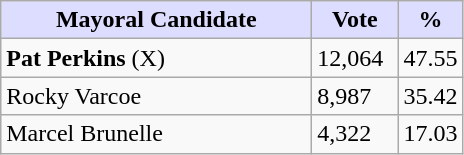<table class="wikitable">
<tr>
<th style="background:#ddf; width:200px;">Mayoral Candidate</th>
<th style="background:#ddf; width:50px;">Vote</th>
<th style="background:#ddf; width:30px;">%</th>
</tr>
<tr>
<td><strong>Pat Perkins</strong> (X)</td>
<td>12,064</td>
<td>47.55</td>
</tr>
<tr>
<td>Rocky Varcoe</td>
<td>8,987</td>
<td>35.42</td>
</tr>
<tr>
<td>Marcel Brunelle</td>
<td>4,322</td>
<td>17.03</td>
</tr>
</table>
